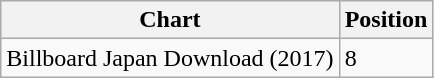<table class="wikitable">
<tr>
<th>Chart</th>
<th>Position</th>
</tr>
<tr>
<td>Billboard Japan Download (2017)</td>
<td>8</td>
</tr>
</table>
